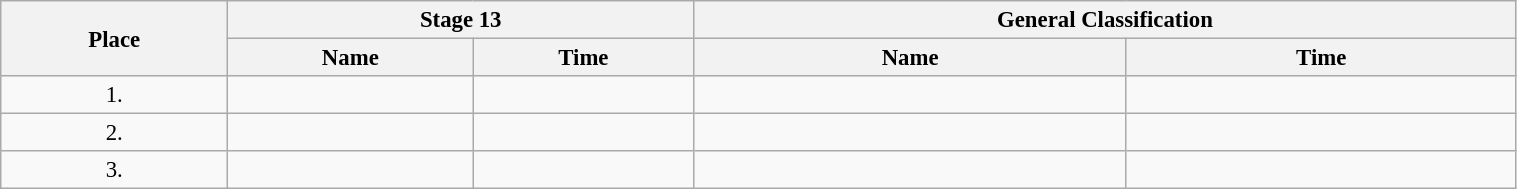<table class="wikitable"  style="font-size:95%; width:80%;">
<tr>
<th rowspan="2">Place</th>
<th colspan="2">Stage 13</th>
<th colspan="2">General Classification</th>
</tr>
<tr>
<th>Name</th>
<th>Time</th>
<th>Name</th>
<th>Time</th>
</tr>
<tr>
<td style="text-align:center;">1.</td>
<td></td>
<td></td>
<td></td>
<td></td>
</tr>
<tr>
<td style="text-align:center;">2.</td>
<td></td>
<td></td>
<td></td>
<td></td>
</tr>
<tr>
<td style="text-align:center;">3.</td>
<td></td>
<td></td>
<td></td>
<td></td>
</tr>
</table>
